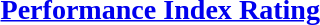<table width=100%>
<tr>
<td width=50% valign=top><br><h3><a href='#'>Performance Index Rating</a></h3>


</td>
</tr>
</table>
